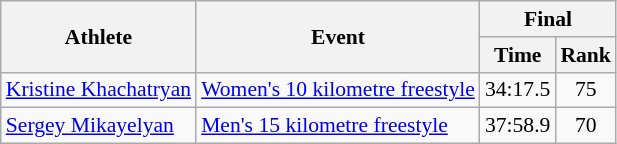<table class="wikitable" style="font-size:90%">
<tr>
<th rowspan="2">Athlete</th>
<th rowspan="2">Event</th>
<th colspan="2">Final</th>
</tr>
<tr>
<th>Time</th>
<th>Rank</th>
</tr>
<tr>
<td><a href='#'>Kristine Khachatryan</a></td>
<td><a href='#'>Women's 10 kilometre freestyle</a></td>
<td align="center">34:17.5</td>
<td align="center">75</td>
</tr>
<tr>
<td><a href='#'>Sergey Mikayelyan</a></td>
<td><a href='#'>Men's 15 kilometre freestyle</a></td>
<td align="center">37:58.9</td>
<td align="center">70</td>
</tr>
</table>
